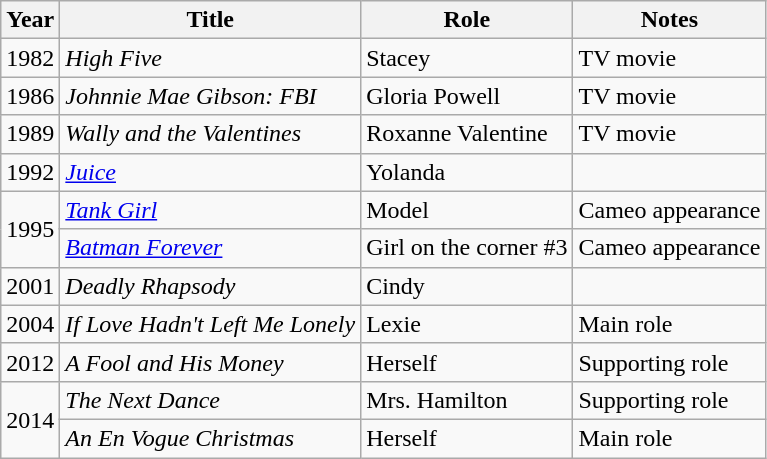<table class="wikitable">
<tr>
<th>Year</th>
<th>Title</th>
<th>Role</th>
<th>Notes</th>
</tr>
<tr>
<td>1982</td>
<td><em>High Five</em></td>
<td>Stacey</td>
<td>TV movie</td>
</tr>
<tr>
<td>1986</td>
<td><em>Johnnie Mae Gibson: FBI</em></td>
<td>Gloria Powell</td>
<td>TV movie</td>
</tr>
<tr>
<td>1989</td>
<td><em>Wally and the Valentines</em></td>
<td>Roxanne Valentine</td>
<td>TV movie</td>
</tr>
<tr>
<td>1992</td>
<td><em><a href='#'>Juice</a></em></td>
<td>Yolanda</td>
<td></td>
</tr>
<tr>
<td rowspan="2">1995</td>
<td><em><a href='#'>Tank Girl</a></em></td>
<td>Model</td>
<td>Cameo appearance</td>
</tr>
<tr>
<td><em><a href='#'>Batman Forever</a></em></td>
<td>Girl on the corner #3</td>
<td>Cameo appearance</td>
</tr>
<tr>
<td>2001</td>
<td><em>Deadly Rhapsody</em></td>
<td>Cindy</td>
<td></td>
</tr>
<tr>
<td>2004</td>
<td><em>If Love Hadn't Left Me Lonely</em></td>
<td>Lexie</td>
<td>Main role</td>
</tr>
<tr>
<td>2012</td>
<td><em>A Fool and His Money</em></td>
<td>Herself</td>
<td>Supporting role</td>
</tr>
<tr>
<td rowspan="2">2014</td>
<td><em>The Next Dance</em></td>
<td>Mrs. Hamilton</td>
<td>Supporting role</td>
</tr>
<tr>
<td><em>An En Vogue Christmas</em></td>
<td>Herself</td>
<td>Main role</td>
</tr>
</table>
